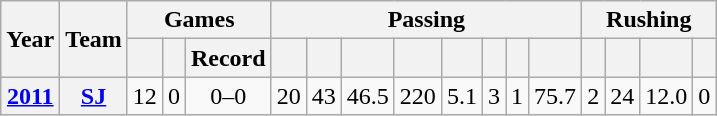<table class="wikitable" style="text-align:center;">
<tr>
<th rowspan="2">Year</th>
<th rowspan="2">Team</th>
<th colspan="3">Games</th>
<th colspan="8">Passing</th>
<th colspan="4">Rushing</th>
</tr>
<tr>
<th></th>
<th></th>
<th>Record</th>
<th></th>
<th></th>
<th></th>
<th></th>
<th></th>
<th></th>
<th></th>
<th></th>
<th></th>
<th></th>
<th></th>
<th></th>
</tr>
<tr>
<th><a href='#'>2011</a></th>
<th><a href='#'>SJ</a></th>
<td>12</td>
<td>0</td>
<td>0–0</td>
<td>20</td>
<td>43</td>
<td>46.5</td>
<td>220</td>
<td>5.1</td>
<td>3</td>
<td>1</td>
<td>75.7</td>
<td>2</td>
<td>24</td>
<td>12.0</td>
<td>0</td>
</tr>
</table>
